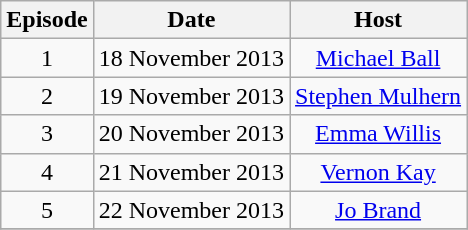<table class="wikitable" style="text-align:center;">
<tr>
<th>Episode</th>
<th>Date</th>
<th>Host</th>
</tr>
<tr>
<td>1</td>
<td>18 November 2013</td>
<td><a href='#'>Michael Ball</a></td>
</tr>
<tr>
<td>2</td>
<td>19 November 2013</td>
<td><a href='#'>Stephen Mulhern</a></td>
</tr>
<tr>
<td>3</td>
<td>20 November 2013</td>
<td><a href='#'>Emma Willis</a></td>
</tr>
<tr>
<td>4</td>
<td>21 November 2013</td>
<td><a href='#'>Vernon Kay</a></td>
</tr>
<tr>
<td>5</td>
<td>22 November 2013</td>
<td><a href='#'>Jo Brand</a></td>
</tr>
<tr>
</tr>
</table>
